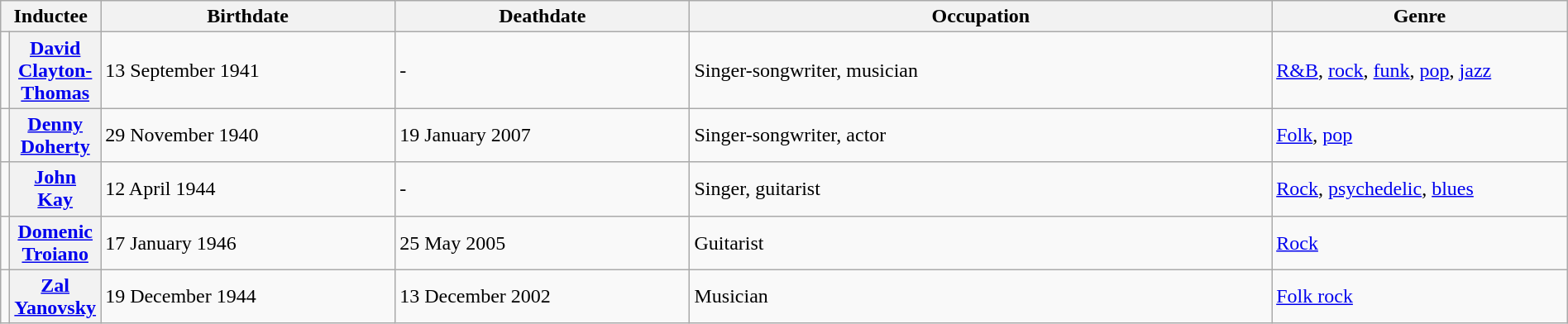<table class="wikitable" width="100%">
<tr>
<th colspan=2>Inductee</th>
<th width="20%">Birthdate</th>
<th width="20%">Deathdate</th>
<th width="40%">Occupation</th>
<th width="40%">Genre</th>
</tr>
<tr>
<td></td>
<th><a href='#'>David Clayton-Thomas</a></th>
<td>13 September 1941</td>
<td>-</td>
<td>Singer-songwriter, musician</td>
<td><a href='#'>R&B</a>, <a href='#'>rock</a>, <a href='#'>funk</a>, <a href='#'>pop</a>, <a href='#'>jazz</a></td>
</tr>
<tr>
<td></td>
<th><a href='#'>Denny Doherty</a></th>
<td>29 November 1940</td>
<td>19 January 2007</td>
<td>Singer-songwriter, actor</td>
<td><a href='#'>Folk</a>, <a href='#'>pop</a></td>
</tr>
<tr>
<td></td>
<th><a href='#'>John Kay</a></th>
<td>12 April 1944</td>
<td>-</td>
<td>Singer, guitarist</td>
<td><a href='#'>Rock</a>, <a href='#'>psychedelic</a>, <a href='#'>blues</a></td>
</tr>
<tr>
<td></td>
<th><a href='#'>Domenic Troiano</a></th>
<td>17 January 1946</td>
<td>25 May 2005</td>
<td>Guitarist</td>
<td><a href='#'>Rock</a></td>
</tr>
<tr>
<td></td>
<th><a href='#'>Zal Yanovsky</a></th>
<td>19 December 1944</td>
<td>13 December 2002</td>
<td>Musician</td>
<td><a href='#'>Folk rock</a></td>
</tr>
</table>
